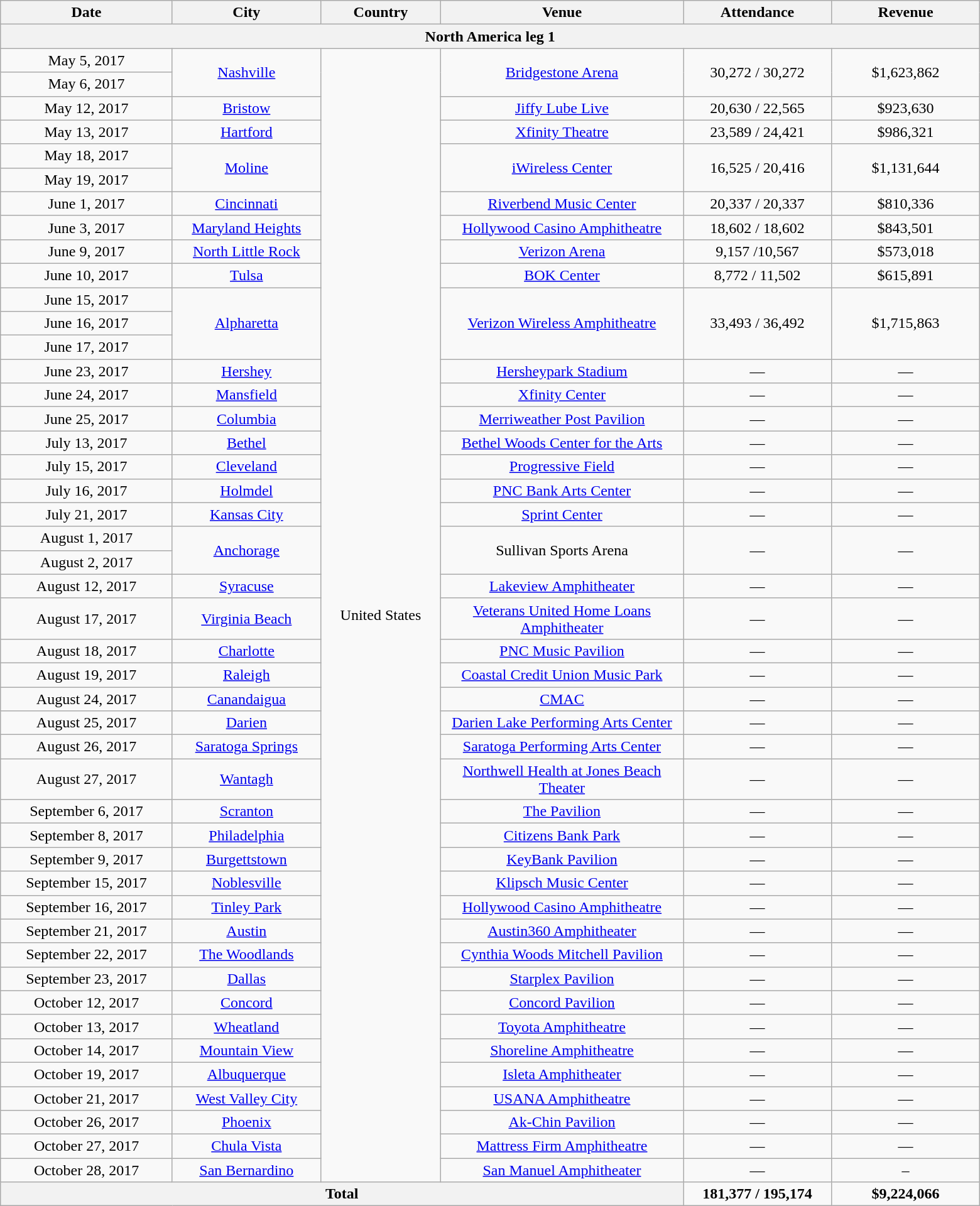<table class="wikitable" style="text-align:center;">
<tr>
<th style="width:175px;">Date</th>
<th style="width:150px;">City</th>
<th style="width:120px;">Country</th>
<th style="width:250px;">Venue</th>
<th style="width:150px;">Attendance</th>
<th style="width:150px;">Revenue</th>
</tr>
<tr>
<th colspan="6">North America leg 1</th>
</tr>
<tr>
<td>May 5, 2017</td>
<td rowspan="2"><a href='#'>Nashville</a></td>
<td rowspan="46">United States</td>
<td rowspan="2"><a href='#'>Bridgestone Arena</a></td>
<td rowspan="2">30,272 / 30,272</td>
<td rowspan="2">$1,623,862</td>
</tr>
<tr>
<td>May 6, 2017</td>
</tr>
<tr>
<td>May 12, 2017</td>
<td><a href='#'>Bristow</a></td>
<td><a href='#'>Jiffy Lube Live</a></td>
<td>20,630 / 22,565</td>
<td>$923,630</td>
</tr>
<tr>
<td>May 13, 2017</td>
<td><a href='#'>Hartford</a></td>
<td><a href='#'>Xfinity Theatre</a></td>
<td>23,589 / 24,421</td>
<td>$986,321</td>
</tr>
<tr>
<td>May 18, 2017</td>
<td rowspan="2"><a href='#'>Moline</a></td>
<td rowspan="2"><a href='#'>iWireless Center</a></td>
<td rowspan="2">16,525 / 20,416</td>
<td rowspan="2">$1,131,644</td>
</tr>
<tr>
<td>May 19, 2017</td>
</tr>
<tr>
<td>June 1, 2017</td>
<td><a href='#'>Cincinnati</a></td>
<td><a href='#'>Riverbend Music Center</a></td>
<td>20,337 / 20,337</td>
<td>$810,336</td>
</tr>
<tr>
<td>June 3, 2017</td>
<td><a href='#'>Maryland Heights</a></td>
<td><a href='#'>Hollywood Casino Amphitheatre</a></td>
<td>18,602 / 18,602</td>
<td>$843,501</td>
</tr>
<tr>
<td>June 9, 2017</td>
<td><a href='#'>North Little Rock</a></td>
<td><a href='#'>Verizon Arena</a></td>
<td>9,157 /10,567</td>
<td>$573,018</td>
</tr>
<tr>
<td>June 10, 2017</td>
<td><a href='#'>Tulsa</a></td>
<td><a href='#'>BOK Center</a></td>
<td>8,772 / 11,502</td>
<td>$615,891</td>
</tr>
<tr>
<td>June 15, 2017</td>
<td rowspan="3"><a href='#'>Alpharetta</a></td>
<td rowspan="3"><a href='#'>Verizon Wireless Amphitheatre</a></td>
<td rowspan="3">33,493 / 36,492</td>
<td rowspan="3">$1,715,863</td>
</tr>
<tr>
<td>June 16, 2017</td>
</tr>
<tr>
<td>June 17, 2017</td>
</tr>
<tr>
<td>June 23, 2017</td>
<td><a href='#'>Hershey</a></td>
<td><a href='#'>Hersheypark Stadium</a></td>
<td>—</td>
<td>—</td>
</tr>
<tr>
<td>June 24, 2017</td>
<td><a href='#'>Mansfield</a></td>
<td><a href='#'>Xfinity Center</a></td>
<td>—</td>
<td>—</td>
</tr>
<tr>
<td>June 25, 2017</td>
<td><a href='#'>Columbia</a></td>
<td><a href='#'>Merriweather Post Pavilion</a></td>
<td>—</td>
<td>—</td>
</tr>
<tr>
<td>July 13, 2017</td>
<td><a href='#'>Bethel</a></td>
<td><a href='#'>Bethel Woods Center for the Arts</a></td>
<td>—</td>
<td>—</td>
</tr>
<tr>
<td>July 15, 2017</td>
<td><a href='#'>Cleveland</a></td>
<td><a href='#'>Progressive Field</a></td>
<td>—</td>
<td>—</td>
</tr>
<tr>
<td>July 16, 2017</td>
<td><a href='#'>Holmdel</a></td>
<td><a href='#'>PNC Bank Arts Center</a></td>
<td>—</td>
<td>—</td>
</tr>
<tr>
<td>July 21, 2017</td>
<td><a href='#'>Kansas City</a></td>
<td><a href='#'>Sprint Center</a></td>
<td>—</td>
<td>—</td>
</tr>
<tr>
<td>August 1, 2017</td>
<td rowspan="2"><a href='#'>Anchorage</a></td>
<td rowspan="2">Sullivan Sports Arena</td>
<td rowspan="2">—</td>
<td rowspan="2">—</td>
</tr>
<tr>
<td>August 2, 2017</td>
</tr>
<tr>
<td>August 12, 2017</td>
<td><a href='#'>Syracuse</a></td>
<td><a href='#'>Lakeview Amphitheater</a></td>
<td>—</td>
<td>—</td>
</tr>
<tr>
<td>August 17, 2017</td>
<td><a href='#'>Virginia Beach</a></td>
<td><a href='#'>Veterans United Home Loans Amphitheater</a></td>
<td>—</td>
<td>—</td>
</tr>
<tr>
<td>August 18, 2017</td>
<td><a href='#'>Charlotte</a></td>
<td><a href='#'>PNC Music Pavilion</a></td>
<td>—</td>
<td>—</td>
</tr>
<tr>
<td>August 19, 2017</td>
<td><a href='#'>Raleigh</a></td>
<td><a href='#'>Coastal Credit Union Music Park</a></td>
<td>—</td>
<td>—</td>
</tr>
<tr>
<td>August 24, 2017</td>
<td><a href='#'>Canandaigua</a></td>
<td><a href='#'>CMAC</a></td>
<td>—</td>
<td>—</td>
</tr>
<tr>
<td>August 25, 2017</td>
<td><a href='#'>Darien</a></td>
<td><a href='#'>Darien Lake Performing Arts Center</a></td>
<td>—</td>
<td>—</td>
</tr>
<tr>
<td>August 26, 2017</td>
<td><a href='#'>Saratoga Springs</a></td>
<td><a href='#'>Saratoga Performing Arts Center</a></td>
<td>—</td>
<td>—</td>
</tr>
<tr>
<td>August 27, 2017</td>
<td><a href='#'>Wantagh</a></td>
<td><a href='#'>Northwell Health at Jones Beach Theater</a></td>
<td>—</td>
<td>—</td>
</tr>
<tr>
<td>September 6, 2017</td>
<td><a href='#'>Scranton</a></td>
<td><a href='#'>The Pavilion</a></td>
<td>—</td>
<td>—</td>
</tr>
<tr>
<td>September 8, 2017</td>
<td><a href='#'>Philadelphia</a></td>
<td><a href='#'>Citizens Bank Park</a></td>
<td>—</td>
<td>—</td>
</tr>
<tr>
<td>September 9, 2017</td>
<td><a href='#'>Burgettstown</a></td>
<td><a href='#'>KeyBank Pavilion</a></td>
<td>—</td>
<td>—</td>
</tr>
<tr>
<td>September 15, 2017</td>
<td><a href='#'>Noblesville</a></td>
<td><a href='#'>Klipsch Music Center</a></td>
<td>—</td>
<td>—</td>
</tr>
<tr>
<td>September 16, 2017</td>
<td><a href='#'>Tinley Park</a></td>
<td><a href='#'>Hollywood Casino Amphitheatre</a></td>
<td>—</td>
<td>—</td>
</tr>
<tr>
<td>September 21, 2017</td>
<td><a href='#'>Austin</a></td>
<td><a href='#'>Austin360 Amphitheater</a></td>
<td>—</td>
<td>—</td>
</tr>
<tr>
<td>September 22, 2017</td>
<td><a href='#'>The Woodlands</a></td>
<td><a href='#'>Cynthia Woods Mitchell Pavilion</a></td>
<td>—</td>
<td>—</td>
</tr>
<tr>
<td>September 23, 2017</td>
<td><a href='#'>Dallas</a></td>
<td><a href='#'>Starplex Pavilion</a></td>
<td>—</td>
<td>—</td>
</tr>
<tr>
<td>October 12, 2017</td>
<td><a href='#'>Concord</a></td>
<td><a href='#'>Concord Pavilion</a></td>
<td>—</td>
<td>—</td>
</tr>
<tr>
<td>October 13, 2017</td>
<td><a href='#'>Wheatland</a></td>
<td><a href='#'>Toyota Amphitheatre</a></td>
<td>—</td>
<td>—</td>
</tr>
<tr>
<td>October 14, 2017</td>
<td><a href='#'>Mountain View</a></td>
<td><a href='#'>Shoreline Amphitheatre</a></td>
<td>—</td>
<td>—</td>
</tr>
<tr>
<td>October 19, 2017</td>
<td><a href='#'>Albuquerque</a></td>
<td><a href='#'>Isleta Amphitheater</a></td>
<td>—</td>
<td>—</td>
</tr>
<tr>
<td>October 21, 2017</td>
<td><a href='#'>West Valley City</a></td>
<td><a href='#'>USANA Amphitheatre</a></td>
<td>—</td>
<td>—</td>
</tr>
<tr>
<td>October 26, 2017</td>
<td><a href='#'>Phoenix</a></td>
<td><a href='#'>Ak-Chin Pavilion</a></td>
<td>—</td>
<td>—</td>
</tr>
<tr>
<td>October 27, 2017</td>
<td><a href='#'>Chula Vista</a></td>
<td><a href='#'>Mattress Firm Amphitheatre</a></td>
<td>—</td>
<td>—</td>
</tr>
<tr>
<td>October 28, 2017</td>
<td><a href='#'>San Bernardino</a></td>
<td><a href='#'>San Manuel Amphitheater</a></td>
<td>—</td>
<td>–</td>
</tr>
<tr>
<th colspan="4">Total</th>
<td><strong>181,377 / 195,174</strong></td>
<td><strong>$9,224,066</strong></td>
</tr>
</table>
